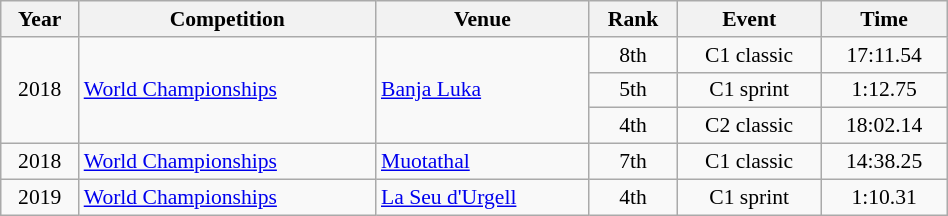<table class="wikitable" width=50% style="font-size:90%; text-align:center;">
<tr>
<th>Year</th>
<th>Competition</th>
<th>Venue</th>
<th>Rank</th>
<th>Event</th>
<th>Time</th>
</tr>
<tr>
<td rowspan=3>2018</td>
<td rowspan=3 align=left><a href='#'>World Championships</a></td>
<td rowspan=3 align=left> <a href='#'>Banja Luka</a></td>
<td>8th</td>
<td>C1 classic</td>
<td>17:11.54</td>
</tr>
<tr>
<td>5th</td>
<td>C1 sprint</td>
<td>1:12.75</td>
</tr>
<tr>
<td>4th</td>
<td>C2 classic</td>
<td>18:02.14</td>
</tr>
<tr>
<td rowspan=1>2018</td>
<td rowspan=1 align=left><a href='#'>World Championships</a></td>
<td rowspan=1 align=left> <a href='#'>Muotathal</a></td>
<td>7th</td>
<td>C1 classic</td>
<td>14:38.25</td>
</tr>
<tr>
<td rowspan=1>2019</td>
<td rowspan=1 align=left><a href='#'>World Championships</a></td>
<td rowspan=1 align=left> <a href='#'>La Seu d'Urgell</a></td>
<td>4th</td>
<td>C1 sprint</td>
<td>1:10.31</td>
</tr>
</table>
